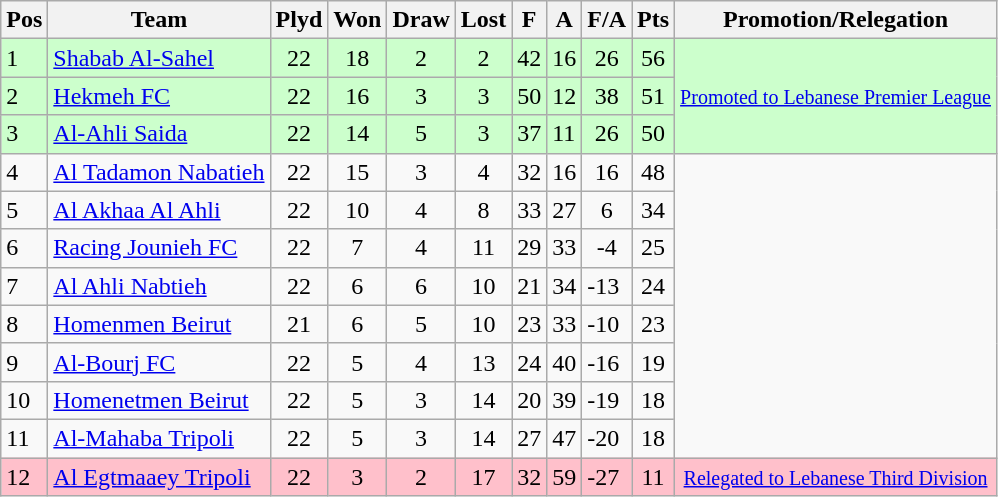<table class="wikitable" border="1">
<tr>
<th>Pos</th>
<th>Team</th>
<th align=center>Plyd</th>
<th align=center>Won</th>
<th align=center>Draw</th>
<th align=center>Lost</th>
<th>F</th>
<th>A</th>
<th>F/A</th>
<th>Pts</th>
<th>Promotion/Relegation</th>
</tr>
<tr bgcolor=#ccffcc>
<td>1</td>
<td><a href='#'>Shabab Al-Sahel</a></td>
<td align=center>22</td>
<td align=center>18</td>
<td align=center>2</td>
<td align=center>2</td>
<td>42</td>
<td>16</td>
<td align=center>26</td>
<td align=center>56</td>
<td rowspan=3><small> <a href='#'>Promoted to Lebanese Premier League</a></small></td>
</tr>
<tr bgcolor=#ccffcc>
<td>2</td>
<td><a href='#'>Hekmeh FC</a></td>
<td align=center>22</td>
<td align=center>16</td>
<td align=center>3</td>
<td align=center>3</td>
<td>50</td>
<td>12</td>
<td align=center>38</td>
<td align=center>51</td>
</tr>
<tr bgcolor=#ccffcc>
<td>3</td>
<td><a href='#'>Al-Ahli Saida</a></td>
<td align=center>22</td>
<td align=center>14</td>
<td align=center>5</td>
<td align=center>3</td>
<td>37</td>
<td>11</td>
<td align=center>26</td>
<td align=center>50</td>
</tr>
<tr>
<td>4</td>
<td><a href='#'>Al Tadamon Nabatieh</a></td>
<td align=center>22</td>
<td align=center>15</td>
<td align=center>3</td>
<td align=center>4</td>
<td>32</td>
<td>16</td>
<td align=center>16</td>
<td align=center>48</td>
<td rowspan=8></td>
</tr>
<tr>
<td>5</td>
<td><a href='#'>Al Akhaa Al Ahli</a></td>
<td align=center>22</td>
<td align=center>10</td>
<td align=center>4</td>
<td align=center>8</td>
<td>33</td>
<td>27</td>
<td align=center>6</td>
<td align=center>34</td>
</tr>
<tr>
<td>6</td>
<td><a href='#'>Racing Jounieh FC</a></td>
<td align=center>22</td>
<td align=center>7</td>
<td align=center>4</td>
<td align=center>11</td>
<td>29</td>
<td>33</td>
<td align=center>-4</td>
<td align=center>25</td>
</tr>
<tr>
<td>7</td>
<td><a href='#'>Al Ahli Nabtieh</a></td>
<td align=center>22</td>
<td align=center>6</td>
<td align=center>6</td>
<td align=center>10</td>
<td>21</td>
<td>34</td>
<td>-13</td>
<td align=center>24</td>
</tr>
<tr>
<td>8</td>
<td><a href='#'>Homenmen Beirut</a></td>
<td align=center>21</td>
<td align=center>6</td>
<td align=center>5</td>
<td align=center>10</td>
<td>23</td>
<td>33</td>
<td>-10</td>
<td align=center>23</td>
</tr>
<tr>
<td>9</td>
<td><a href='#'>Al-Bourj FC</a></td>
<td align=center>22</td>
<td align=center>5</td>
<td align=center>4</td>
<td align=center>13</td>
<td>24</td>
<td>40</td>
<td>-16</td>
<td align=center>19</td>
</tr>
<tr>
<td>10</td>
<td><a href='#'>Homenetmen Beirut</a></td>
<td align=center>22</td>
<td align=center>5</td>
<td align=center>3</td>
<td align=center>14</td>
<td>20</td>
<td>39</td>
<td>-19</td>
<td align=center>18</td>
</tr>
<tr>
<td>11</td>
<td><a href='#'>Al-Mahaba Tripoli</a></td>
<td align=center>22</td>
<td align=center>5</td>
<td align=center>3</td>
<td align=center>14</td>
<td>27</td>
<td>47</td>
<td>-20</td>
<td align=center>18</td>
</tr>
<tr bgcolor=pink>
<td>12</td>
<td><a href='#'>Al Egtmaaey Tripoli</a></td>
<td align=center>22</td>
<td align=center>3</td>
<td align=center>2</td>
<td align=center>17</td>
<td>32</td>
<td>59</td>
<td>-27</td>
<td align=center>11</td>
<td align=center><small> <a href='#'>Relegated to Lebanese Third Division</a></small></td>
</tr>
</table>
